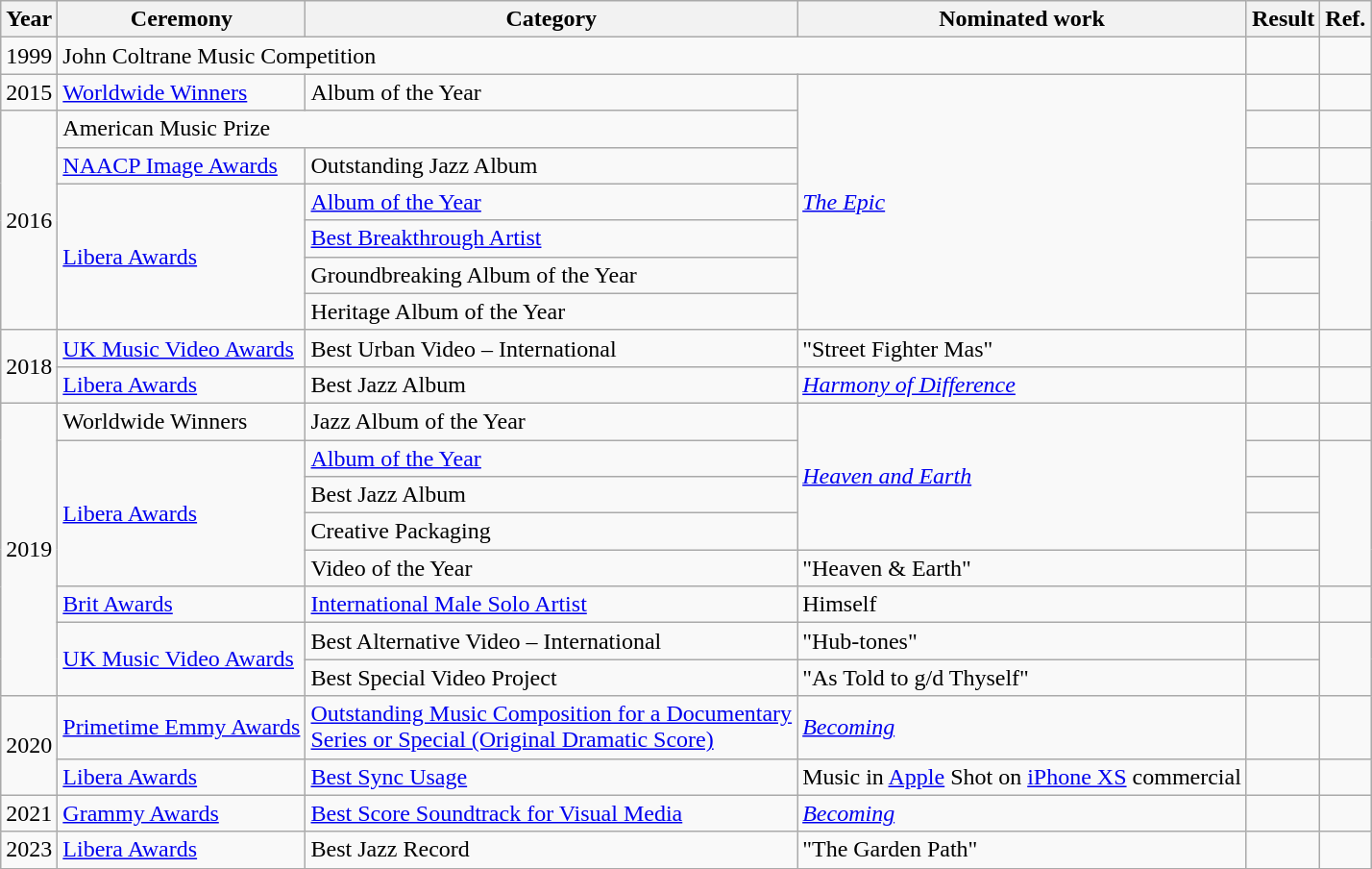<table class="wikitable sortable">
<tr>
<th>Year</th>
<th>Ceremony</th>
<th>Category</th>
<th>Nominated work</th>
<th>Result</th>
<th>Ref.</th>
</tr>
<tr>
<td>1999</td>
<td colspan="3">John Coltrane Music Competition</td>
<td></td>
<td align="center"></td>
</tr>
<tr>
<td>2015</td>
<td><a href='#'>Worldwide Winners</a></td>
<td>Album of the Year</td>
<td rowspan="7"><em><a href='#'>The Epic</a></em></td>
<td></td>
<td align="center"></td>
</tr>
<tr>
<td rowspan="6">2016</td>
<td colspan="2">American Music Prize</td>
<td></td>
<td align="center"></td>
</tr>
<tr>
<td><a href='#'>NAACP Image Awards</a></td>
<td>Outstanding Jazz Album</td>
<td></td>
<td align="center"></td>
</tr>
<tr>
<td rowspan="4"><a href='#'>Libera Awards</a></td>
<td><a href='#'>Album of the Year</a></td>
<td></td>
<td rowspan="4" align="center"></td>
</tr>
<tr>
<td><a href='#'>Best Breakthrough Artist</a></td>
<td></td>
</tr>
<tr>
<td>Groundbreaking Album of the Year</td>
<td></td>
</tr>
<tr>
<td>Heritage Album of the Year</td>
<td></td>
</tr>
<tr>
<td rowspan="2">2018</td>
<td><a href='#'>UK Music Video Awards</a></td>
<td>Best Urban Video – International</td>
<td>"Street Fighter Mas"</td>
<td></td>
<td align="center"></td>
</tr>
<tr>
<td><a href='#'>Libera Awards</a></td>
<td>Best Jazz Album</td>
<td><em><a href='#'>Harmony of Difference</a></em></td>
<td></td>
<td align="center"></td>
</tr>
<tr>
<td rowspan="8">2019</td>
<td>Worldwide Winners</td>
<td>Jazz Album of the Year</td>
<td rowspan="4"><em><a href='#'>Heaven and Earth</a></em></td>
<td></td>
<td align="center"></td>
</tr>
<tr>
<td rowspan="4"><a href='#'>Libera Awards</a></td>
<td><a href='#'>Album of the Year</a></td>
<td></td>
<td rowspan="4" align="center"></td>
</tr>
<tr>
<td>Best Jazz Album</td>
<td></td>
</tr>
<tr>
<td>Creative Packaging</td>
<td></td>
</tr>
<tr>
<td>Video of the Year</td>
<td>"Heaven & Earth"</td>
<td></td>
</tr>
<tr>
<td><a href='#'>Brit Awards</a></td>
<td><a href='#'>International Male Solo Artist</a></td>
<td>Himself</td>
<td></td>
<td align="center"></td>
</tr>
<tr>
<td rowspan="2"><a href='#'>UK Music Video Awards</a></td>
<td>Best Alternative Video – International</td>
<td>"Hub-tones"</td>
<td></td>
<td rowspan="2" align="center"></td>
</tr>
<tr>
<td>Best Special Video Project</td>
<td>"As Told to g/d Thyself"</td>
<td></td>
</tr>
<tr>
<td rowspan="2">2020</td>
<td><a href='#'>Primetime Emmy Awards</a></td>
<td><a href='#'>Outstanding Music Composition for a Documentary<br>Series or Special (Original Dramatic Score)</a></td>
<td><em><a href='#'>Becoming</a></em></td>
<td></td>
<td align="center"></td>
</tr>
<tr>
<td><a href='#'>Libera Awards</a></td>
<td><a href='#'>Best Sync Usage</a></td>
<td>Music in <a href='#'>Apple</a> Shot on <a href='#'>iPhone XS</a> commercial</td>
<td></td>
<td align="center"></td>
</tr>
<tr>
<td rowspan="1">2021</td>
<td><a href='#'>Grammy Awards</a></td>
<td><a href='#'>Best Score Soundtrack for Visual Media</a></td>
<td><em><a href='#'>Becoming</a></em></td>
<td></td>
<td align="center"></td>
</tr>
<tr>
<td>2023</td>
<td><a href='#'>Libera Awards</a></td>
<td>Best Jazz Record</td>
<td>"The Garden Path"</td>
<td></td>
<td align="center"></td>
</tr>
<tr>
</tr>
</table>
